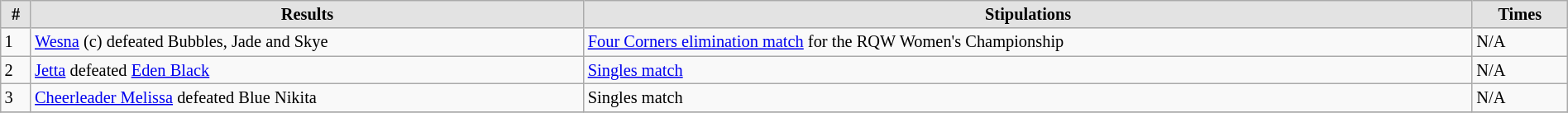<table style="font-size: 85%; text-align: left;" class="wikitable sortable" width="100%">
<tr>
<th style="border-style: none none solid solid; background: #e3e3e3"><strong>#</strong></th>
<th style="border-style: none none solid solid; background: #e3e3e3"><strong>Results</strong></th>
<th style="border-style: none none solid solid; background: #e3e3e3"><strong>Stipulations</strong></th>
<th style="border-style: none none solid solid; background: #e3e3e3"><strong>Times</strong></th>
</tr>
<tr>
<td>1</td>
<td><a href='#'>Wesna</a> (c) defeated Bubbles, Jade and Skye</td>
<td><a href='#'>Four Corners elimination match</a> for the RQW Women's Championship</td>
<td>N/A</td>
</tr>
<tr>
<td>2</td>
<td><a href='#'>Jetta</a> defeated <a href='#'>Eden Black</a></td>
<td><a href='#'>Singles match</a></td>
<td>N/A</td>
</tr>
<tr>
<td>3</td>
<td><a href='#'>Cheerleader Melissa</a> defeated Blue Nikita</td>
<td>Singles match</td>
<td>N/A</td>
</tr>
<tr>
</tr>
</table>
